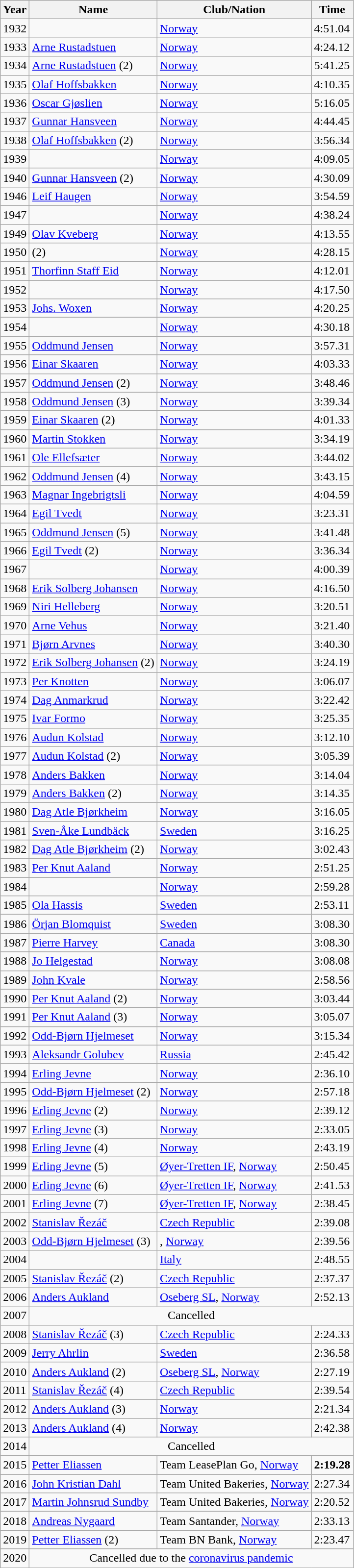<table class="wikitable sortable">
<tr>
<th>Year</th>
<th>Name</th>
<th>Club/Nation</th>
<th>Time</th>
</tr>
<tr>
<td>1932</td>
<td></td>
<td> <a href='#'>Norway</a></td>
<td>4:51.04</td>
</tr>
<tr>
<td>1933</td>
<td><a href='#'>Arne Rustadstuen</a></td>
<td> <a href='#'>Norway</a></td>
<td>4:24.12</td>
</tr>
<tr>
<td>1934</td>
<td><a href='#'>Arne Rustadstuen</a> (2)</td>
<td> <a href='#'>Norway</a></td>
<td>5:41.25</td>
</tr>
<tr>
<td>1935</td>
<td><a href='#'>Olaf Hoffsbakken</a></td>
<td> <a href='#'>Norway</a></td>
<td>4:10.35</td>
</tr>
<tr>
<td>1936</td>
<td><a href='#'>Oscar Gjøslien</a></td>
<td> <a href='#'>Norway</a></td>
<td>5:16.05</td>
</tr>
<tr>
<td>1937</td>
<td><a href='#'>Gunnar Hansveen</a></td>
<td> <a href='#'>Norway</a></td>
<td>4:44.45</td>
</tr>
<tr>
<td>1938</td>
<td><a href='#'>Olaf Hoffsbakken</a> (2)</td>
<td> <a href='#'>Norway</a></td>
<td>3:56.34</td>
</tr>
<tr>
<td>1939</td>
<td></td>
<td> <a href='#'>Norway</a></td>
<td>4:09.05</td>
</tr>
<tr>
<td>1940</td>
<td><a href='#'>Gunnar Hansveen</a> (2)</td>
<td> <a href='#'>Norway</a></td>
<td>4:30.09</td>
</tr>
<tr>
<td>1946</td>
<td><a href='#'>Leif Haugen</a></td>
<td> <a href='#'>Norway</a></td>
<td>3:54.59</td>
</tr>
<tr>
<td>1947</td>
<td></td>
<td> <a href='#'>Norway</a></td>
<td>4:38.24</td>
</tr>
<tr>
<td>1949</td>
<td><a href='#'>Olav Kveberg</a></td>
<td> <a href='#'>Norway</a></td>
<td>4:13.55</td>
</tr>
<tr>
<td>1950</td>
<td> (2)</td>
<td> <a href='#'>Norway</a></td>
<td>4:28.15</td>
</tr>
<tr>
<td>1951</td>
<td><a href='#'>Thorfinn Staff Eid</a></td>
<td> <a href='#'>Norway</a></td>
<td>4:12.01</td>
</tr>
<tr>
<td>1952</td>
<td></td>
<td> <a href='#'>Norway</a></td>
<td>4:17.50</td>
</tr>
<tr>
<td>1953</td>
<td><a href='#'>Johs. Woxen</a></td>
<td> <a href='#'>Norway</a></td>
<td>4:20.25</td>
</tr>
<tr>
<td>1954</td>
<td></td>
<td> <a href='#'>Norway</a></td>
<td>4:30.18</td>
</tr>
<tr>
<td>1955</td>
<td><a href='#'>Oddmund Jensen</a></td>
<td> <a href='#'>Norway</a></td>
<td>3:57.31</td>
</tr>
<tr>
<td>1956</td>
<td><a href='#'>Einar Skaaren</a></td>
<td> <a href='#'>Norway</a></td>
<td>4:03.33</td>
</tr>
<tr>
<td>1957</td>
<td><a href='#'>Oddmund Jensen</a> (2)</td>
<td> <a href='#'>Norway</a></td>
<td>3:48.46</td>
</tr>
<tr>
<td>1958</td>
<td><a href='#'>Oddmund Jensen</a> (3)</td>
<td> <a href='#'>Norway</a></td>
<td>3:39.34</td>
</tr>
<tr>
<td>1959</td>
<td><a href='#'>Einar Skaaren</a> (2)</td>
<td> <a href='#'>Norway</a></td>
<td>4:01.33</td>
</tr>
<tr>
<td>1960</td>
<td><a href='#'>Martin Stokken</a></td>
<td> <a href='#'>Norway</a></td>
<td>3:34.19</td>
</tr>
<tr>
<td>1961</td>
<td><a href='#'>Ole Ellefsæter</a></td>
<td> <a href='#'>Norway</a></td>
<td>3:44.02</td>
</tr>
<tr>
<td>1962</td>
<td><a href='#'>Oddmund Jensen</a> (4)</td>
<td> <a href='#'>Norway</a></td>
<td>3:43.15</td>
</tr>
<tr>
<td>1963</td>
<td><a href='#'>Magnar Ingebrigtsli</a></td>
<td> <a href='#'>Norway</a></td>
<td>4:04.59</td>
</tr>
<tr>
<td>1964</td>
<td><a href='#'>Egil Tvedt</a></td>
<td> <a href='#'>Norway</a></td>
<td>3:23.31</td>
</tr>
<tr>
<td>1965</td>
<td><a href='#'>Oddmund Jensen</a> (5)</td>
<td> <a href='#'>Norway</a></td>
<td>3:41.48</td>
</tr>
<tr>
<td>1966</td>
<td><a href='#'>Egil Tvedt</a> (2)</td>
<td> <a href='#'>Norway</a></td>
<td>3:36.34</td>
</tr>
<tr>
<td>1967</td>
<td></td>
<td> <a href='#'>Norway</a></td>
<td>4:00.39</td>
</tr>
<tr>
<td>1968</td>
<td><a href='#'>Erik Solberg Johansen</a></td>
<td> <a href='#'>Norway</a></td>
<td>4:16.50</td>
</tr>
<tr>
<td>1969</td>
<td><a href='#'>Niri Helleberg</a></td>
<td> <a href='#'>Norway</a></td>
<td>3:20.51</td>
</tr>
<tr>
<td>1970</td>
<td><a href='#'>Arne Vehus</a></td>
<td> <a href='#'>Norway</a></td>
<td>3:21.40</td>
</tr>
<tr>
<td>1971</td>
<td><a href='#'>Bjørn Arvnes</a></td>
<td> <a href='#'>Norway</a></td>
<td>3:40.30</td>
</tr>
<tr>
<td>1972</td>
<td><a href='#'>Erik Solberg Johansen</a> (2)</td>
<td> <a href='#'>Norway</a></td>
<td>3:24.19</td>
</tr>
<tr>
<td>1973</td>
<td><a href='#'>Per Knotten</a></td>
<td> <a href='#'>Norway</a></td>
<td>3:06.07</td>
</tr>
<tr>
<td>1974</td>
<td><a href='#'>Dag Anmarkrud</a></td>
<td> <a href='#'>Norway</a></td>
<td>3:22.42</td>
</tr>
<tr>
<td>1975</td>
<td><a href='#'>Ivar Formo</a></td>
<td> <a href='#'>Norway</a></td>
<td>3:25.35</td>
</tr>
<tr>
<td>1976</td>
<td><a href='#'>Audun Kolstad</a></td>
<td> <a href='#'>Norway</a></td>
<td>3:12.10</td>
</tr>
<tr>
<td>1977</td>
<td><a href='#'>Audun Kolstad</a> (2)</td>
<td> <a href='#'>Norway</a></td>
<td>3:05.39</td>
</tr>
<tr>
<td>1978</td>
<td><a href='#'>Anders Bakken</a></td>
<td> <a href='#'>Norway</a></td>
<td>3:14.04</td>
</tr>
<tr>
<td>1979</td>
<td><a href='#'>Anders Bakken</a> (2)</td>
<td> <a href='#'>Norway</a></td>
<td>3:14.35</td>
</tr>
<tr>
<td>1980</td>
<td><a href='#'>Dag Atle Bjørkheim</a></td>
<td> <a href='#'>Norway</a></td>
<td>3:16.05</td>
</tr>
<tr>
<td>1981</td>
<td><a href='#'>Sven-Åke Lundbäck</a></td>
<td> <a href='#'>Sweden</a></td>
<td>3:16.25</td>
</tr>
<tr>
<td>1982</td>
<td><a href='#'>Dag Atle Bjørkheim</a> (2)</td>
<td> <a href='#'>Norway</a></td>
<td>3:02.43</td>
</tr>
<tr>
<td>1983</td>
<td><a href='#'>Per Knut Aaland</a></td>
<td> <a href='#'>Norway</a></td>
<td>2:51.25</td>
</tr>
<tr>
<td>1984</td>
<td></td>
<td> <a href='#'>Norway</a></td>
<td>2:59.28</td>
</tr>
<tr>
<td>1985</td>
<td><a href='#'>Ola Hassis</a></td>
<td> <a href='#'>Sweden</a></td>
<td>2:53.11</td>
</tr>
<tr>
<td>1986</td>
<td><a href='#'>Örjan Blomquist</a></td>
<td> <a href='#'>Sweden</a></td>
<td>3:08.30</td>
</tr>
<tr>
<td>1987</td>
<td><a href='#'>Pierre Harvey</a></td>
<td> <a href='#'>Canada</a></td>
<td>3:08.30</td>
</tr>
<tr>
<td>1988</td>
<td><a href='#'>Jo Helgestad</a></td>
<td> <a href='#'>Norway</a></td>
<td>3:08.08</td>
</tr>
<tr>
<td>1989</td>
<td><a href='#'>John Kvale</a></td>
<td> <a href='#'>Norway</a></td>
<td>2:58.56</td>
</tr>
<tr>
<td>1990</td>
<td><a href='#'>Per Knut Aaland</a> (2)</td>
<td> <a href='#'>Norway</a></td>
<td>3:03.44</td>
</tr>
<tr>
<td>1991</td>
<td><a href='#'>Per Knut Aaland</a> (3)</td>
<td> <a href='#'>Norway</a></td>
<td>3:05.07</td>
</tr>
<tr>
<td>1992</td>
<td><a href='#'>Odd-Bjørn Hjelmeset</a></td>
<td> <a href='#'>Norway</a></td>
<td>3:15.34</td>
</tr>
<tr>
<td>1993</td>
<td><a href='#'>Aleksandr Golubev</a></td>
<td> <a href='#'>Russia</a></td>
<td>2:45.42</td>
</tr>
<tr>
<td>1994</td>
<td><a href='#'>Erling Jevne</a></td>
<td> <a href='#'>Norway</a></td>
<td>2:36.10</td>
</tr>
<tr>
<td>1995</td>
<td><a href='#'>Odd-Bjørn Hjelmeset</a> (2)</td>
<td> <a href='#'>Norway</a></td>
<td>2:57.18</td>
</tr>
<tr>
<td>1996</td>
<td><a href='#'>Erling Jevne</a> (2)</td>
<td> <a href='#'>Norway</a></td>
<td>2:39.12</td>
</tr>
<tr>
<td>1997</td>
<td><a href='#'>Erling Jevne</a> (3)</td>
<td> <a href='#'>Norway</a></td>
<td>2:33.05</td>
</tr>
<tr>
<td>1998</td>
<td><a href='#'>Erling Jevne</a> (4)</td>
<td> <a href='#'>Norway</a></td>
<td>2:43.19</td>
</tr>
<tr>
<td>1999</td>
<td><a href='#'>Erling Jevne</a> (5)</td>
<td> <a href='#'>Øyer-Tretten IF</a>, <a href='#'>Norway</a></td>
<td>2:50.45</td>
</tr>
<tr>
<td>2000</td>
<td><a href='#'>Erling Jevne</a> (6)</td>
<td> <a href='#'>Øyer-Tretten IF</a>, <a href='#'>Norway</a></td>
<td>2:41.53</td>
</tr>
<tr>
<td>2001</td>
<td><a href='#'>Erling Jevne</a> (7)</td>
<td> <a href='#'>Øyer-Tretten IF</a>, <a href='#'>Norway</a></td>
<td>2:38.45</td>
</tr>
<tr>
<td>2002</td>
<td><a href='#'>Stanislav Řezáč</a></td>
<td> <a href='#'>Czech Republic</a></td>
<td>2:39.08</td>
</tr>
<tr>
<td>2003</td>
<td><a href='#'>Odd-Bjørn Hjelmeset</a> (3)</td>
<td> , <a href='#'>Norway</a></td>
<td>2:39.56</td>
</tr>
<tr>
<td>2004</td>
<td></td>
<td> <a href='#'>Italy</a></td>
<td>2:48.55</td>
</tr>
<tr>
<td>2005</td>
<td><a href='#'>Stanislav Řezáč</a> (2)</td>
<td> <a href='#'>Czech Republic</a></td>
<td>2:37.37</td>
</tr>
<tr>
<td>2006</td>
<td><a href='#'>Anders Aukland</a></td>
<td> <a href='#'>Oseberg SL</a>, <a href='#'>Norway</a></td>
<td>2:52.13</td>
</tr>
<tr>
<td>2007</td>
<td colspan="3" align=center>Cancelled</td>
</tr>
<tr>
<td>2008</td>
<td><a href='#'>Stanislav Řezáč</a> (3)</td>
<td> <a href='#'>Czech Republic</a></td>
<td>2:24.33</td>
</tr>
<tr>
<td>2009</td>
<td><a href='#'>Jerry Ahrlin</a></td>
<td> <a href='#'>Sweden</a></td>
<td>2:36.58</td>
</tr>
<tr>
<td>2010</td>
<td><a href='#'>Anders Aukland</a> (2)</td>
<td> <a href='#'>Oseberg SL</a>, <a href='#'>Norway</a></td>
<td>2:27.19</td>
</tr>
<tr>
<td>2011</td>
<td><a href='#'>Stanislav Řezáč</a> (4)</td>
<td> <a href='#'>Czech Republic</a></td>
<td>2:39.54</td>
</tr>
<tr>
<td>2012</td>
<td><a href='#'>Anders Aukland</a> (3)</td>
<td> <a href='#'>Norway</a></td>
<td>2:21.34</td>
</tr>
<tr>
<td>2013</td>
<td><a href='#'>Anders Aukland</a> (4)</td>
<td> <a href='#'>Norway</a></td>
<td>2:42.38</td>
</tr>
<tr>
<td>2014</td>
<td colspan="3" align=center>Cancelled</td>
</tr>
<tr>
<td>2015</td>
<td><a href='#'>Petter Eliassen</a></td>
<td> Team LeasePlan Go, <a href='#'>Norway</a></td>
<td><strong>2:19.28</strong></td>
</tr>
<tr>
<td>2016</td>
<td><a href='#'>John Kristian Dahl</a></td>
<td> Team United Bakeries, <a href='#'>Norway</a></td>
<td>2:27.34</td>
</tr>
<tr>
<td>2017</td>
<td><a href='#'>Martin Johnsrud Sundby</a></td>
<td> Team United Bakeries, <a href='#'>Norway</a></td>
<td>2:20.52</td>
</tr>
<tr>
<td>2018</td>
<td><a href='#'>Andreas Nygaard</a></td>
<td> Team Santander, <a href='#'>Norway</a></td>
<td>2:33.13</td>
</tr>
<tr>
<td>2019</td>
<td><a href='#'>Petter Eliassen</a> (2)</td>
<td> Team BN Bank, <a href='#'>Norway</a></td>
<td>2:23.47</td>
</tr>
<tr>
<td>2020</td>
<td colspan="3" align=center>Cancelled due to the <a href='#'>coronavirus pandemic</a></td>
</tr>
</table>
